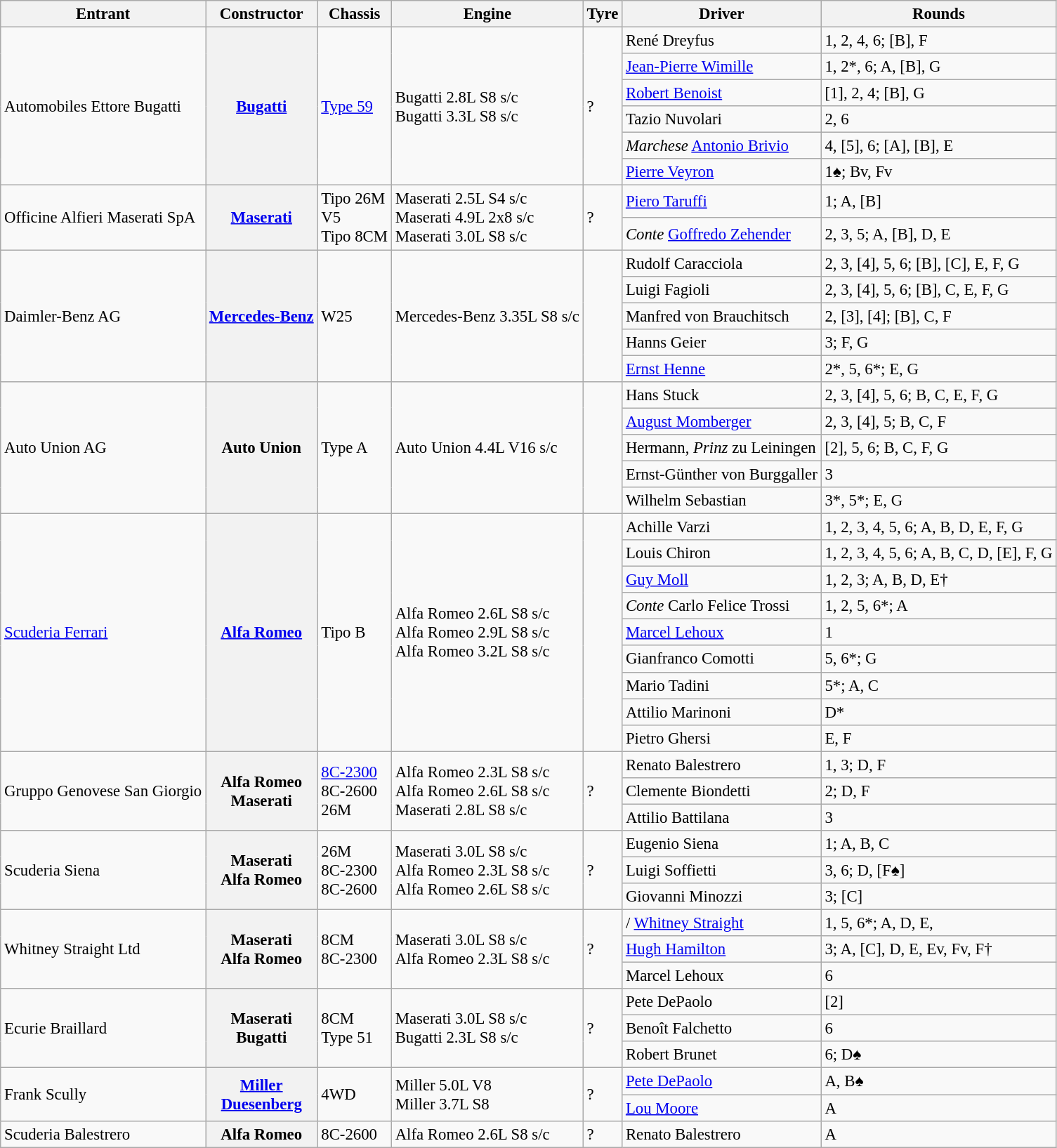<table class="wikitable" style="font-size: 95%">
<tr>
<th>Entrant</th>
<th>Constructor</th>
<th>Chassis</th>
<th>Engine</th>
<th>Tyre</th>
<th>Driver</th>
<th>Rounds</th>
</tr>
<tr>
<td rowspan=6> Automobiles Ettore Bugatti</td>
<th rowspan=6><a href='#'>Bugatti</a></th>
<td rowspan=6><a href='#'>Type 59</a></td>
<td rowspan=6>Bugatti 2.8L S8 s/c<br>Bugatti 3.3L S8 s/c</td>
<td rowspan=6>?</td>
<td> René Dreyfus</td>
<td>1, 2, 4, 6; [B], F</td>
</tr>
<tr>
<td> <a href='#'>Jean-Pierre Wimille</a></td>
<td>1, 2*, 6; A, [B], G</td>
</tr>
<tr>
<td> <a href='#'>Robert Benoist</a></td>
<td>[1], 2, 4; [B], G</td>
</tr>
<tr>
<td> Tazio Nuvolari</td>
<td>2, 6</td>
</tr>
<tr>
<td> <em>Marchese</em> <a href='#'>Antonio Brivio</a></td>
<td>4, [5], 6; [A], [B], E</td>
</tr>
<tr>
<td> <a href='#'>Pierre Veyron</a></td>
<td>1♠; Bv, Fv</td>
</tr>
<tr>
<td rowspan=2> Officine Alfieri Maserati SpA</td>
<th rowspan=2><a href='#'>Maserati</a></th>
<td rowspan=2>Tipo 26M<br>V5<br>Tipo 8CM</td>
<td rowspan=2>Maserati 2.5L S4 s/c<br> Maserati 4.9L 2x8 s/c<br> Maserati 3.0L S8 s/c</td>
<td rowspan=2>?</td>
<td> <a href='#'>Piero Taruffi</a></td>
<td>1; A, [B]</td>
</tr>
<tr>
<td> <em>Conte</em> <a href='#'>Goffredo Zehender</a></td>
<td>2, 3, 5; A, [B], D, E</td>
</tr>
<tr>
<td rowspan=5> Daimler-Benz AG</td>
<th rowspan=5><a href='#'>Mercedes-Benz</a></th>
<td rowspan=5>W25</td>
<td rowspan=5>Mercedes-Benz 3.35L S8 s/c</td>
<td rowspan=5></td>
<td> Rudolf Caracciola</td>
<td>2, 3, [4], 5, 6; [B], [C], E, F, G</td>
</tr>
<tr>
<td> Luigi Fagioli</td>
<td>2, 3, [4], 5, 6; [B], C, E, F, G</td>
</tr>
<tr>
<td> Manfred von Brauchitsch</td>
<td>2, [3], [4]; [B], C, F</td>
</tr>
<tr>
<td> Hanns Geier</td>
<td>3; F, G</td>
</tr>
<tr>
<td> <a href='#'>Ernst Henne</a></td>
<td>2*, 5, 6*; E, G</td>
</tr>
<tr>
<td rowspan=5> Auto Union AG</td>
<th rowspan=5>Auto Union</th>
<td rowspan=5>Type A</td>
<td rowspan=5>Auto Union 4.4L V16 s/c</td>
<td rowspan=5></td>
<td> Hans Stuck</td>
<td>2, 3, [4], 5, 6; B, C, E, F, G</td>
</tr>
<tr>
<td> <a href='#'>August Momberger</a></td>
<td>2, 3, [4], 5; B, C, F</td>
</tr>
<tr>
<td> Hermann, <em>Prinz</em> zu Leiningen</td>
<td>[2], 5, 6; B, C, F, G</td>
</tr>
<tr>
<td> Ernst-Günther von Burggaller</td>
<td>3</td>
</tr>
<tr>
<td> Wilhelm Sebastian</td>
<td>3*, 5*; E, G</td>
</tr>
<tr>
<td rowspan=9> <a href='#'>Scuderia Ferrari</a></td>
<th rowspan=9><a href='#'>Alfa Romeo</a></th>
<td rowspan=9>Tipo B</td>
<td rowspan=9>Alfa Romeo 2.6L S8 s/c<br>Alfa Romeo 2.9L S8 s/c<br> Alfa Romeo 3.2L S8 s/c</td>
<td rowspan=9></td>
<td> Achille Varzi</td>
<td>1, 2, 3, 4, 5, 6; A, B, D, E, F, G</td>
</tr>
<tr>
<td> Louis Chiron</td>
<td>1, 2, 3, 4, 5, 6; A, B, C, D, [E], F, G</td>
</tr>
<tr>
<td> <a href='#'>Guy Moll</a></td>
<td>1, 2, 3; A, B, D, E†</td>
</tr>
<tr>
<td> <em>Conte</em> Carlo Felice Trossi</td>
<td>1, 2, 5, 6*; A</td>
</tr>
<tr>
<td> <a href='#'>Marcel Lehoux</a></td>
<td>1</td>
</tr>
<tr>
<td> Gianfranco Comotti</td>
<td>5, 6*; G</td>
</tr>
<tr>
<td> Mario Tadini</td>
<td>5*; A, C</td>
</tr>
<tr>
<td> Attilio Marinoni</td>
<td>D*</td>
</tr>
<tr>
<td> Pietro Ghersi</td>
<td>E, F</td>
</tr>
<tr>
<td rowspan=3> Gruppo Genovese San Giorgio</td>
<th rowspan=3>Alfa Romeo<br> Maserati</th>
<td rowspan=3><a href='#'>8C-2300</a><br> 8C-2600<br>26M</td>
<td rowspan=3>Alfa Romeo 2.3L S8 s/c<br> Alfa Romeo 2.6L S8 s/c<br> Maserati 2.8L S8 s/c</td>
<td rowspan=3>?</td>
<td> Renato Balestrero</td>
<td>1, 3; D, F</td>
</tr>
<tr>
<td> Clemente Biondetti</td>
<td>2; D, F</td>
</tr>
<tr>
<td> Attilio Battilana</td>
<td>3</td>
</tr>
<tr>
<td rowspan=3> Scuderia Siena</td>
<th rowspan=3>Maserati<br>Alfa Romeo</th>
<td rowspan=3>26M<br>8C-2300<br> 8C-2600</td>
<td rowspan=3>Maserati 3.0L S8 s/c<br>Alfa Romeo 2.3L S8 s/c<br> Alfa Romeo 2.6L S8 s/c</td>
<td rowspan=3>?</td>
<td> Eugenio Siena</td>
<td>1; A, B, C</td>
</tr>
<tr>
<td> Luigi Soffietti</td>
<td>3, 6; D, [F♠]</td>
</tr>
<tr>
<td> Giovanni Minozzi</td>
<td>3; [C]</td>
</tr>
<tr>
<td rowspan=3> Whitney Straight Ltd</td>
<th rowspan=3>Maserati<br>Alfa Romeo</th>
<td rowspan=3>8CM<br> 8C-2300</td>
<td rowspan=3>Maserati 3.0L S8 s/c<br>Alfa Romeo 2.3L S8 s/c</td>
<td rowspan=3>?</td>
<td>/ <a href='#'>Whitney Straight</a></td>
<td>1, 5, 6*; A, D, E,</td>
</tr>
<tr>
<td> <a href='#'>Hugh Hamilton</a></td>
<td>3; A, [C], D, E, Ev, Fv, F†</td>
</tr>
<tr>
<td> Marcel Lehoux</td>
<td>6</td>
</tr>
<tr>
<td rowspan=3> Ecurie Braillard</td>
<th rowspan=3>Maserati<br>Bugatti</th>
<td rowspan=3>8CM<br>Type 51</td>
<td rowspan=3>Maserati 3.0L S8 s/c<br>Bugatti 2.3L S8 s/c</td>
<td rowspan=3>?</td>
<td> Pete DePaolo</td>
<td>[2]</td>
</tr>
<tr>
<td> Benoît Falchetto</td>
<td>6</td>
</tr>
<tr>
<td> Robert Brunet</td>
<td>6; D♠</td>
</tr>
<tr>
<td rowspan=2> Frank Scully</td>
<th rowspan=2><a href='#'>Miller</a><br><a href='#'>Duesenberg</a></th>
<td rowspan=2>4WD<br></td>
<td rowspan=2>Miller 5.0L V8<br>Miller 3.7L S8</td>
<td rowspan=2>?</td>
<td> <a href='#'>Pete DePaolo</a></td>
<td>A, B♠</td>
</tr>
<tr>
<td> <a href='#'>Lou Moore</a></td>
<td>A</td>
</tr>
<tr>
<td> Scuderia Balestrero</td>
<th>Alfa Romeo</th>
<td>8C-2600</td>
<td>Alfa Romeo 2.6L S8 s/c</td>
<td>?</td>
<td> Renato Balestrero</td>
<td>A</td>
</tr>
</table>
